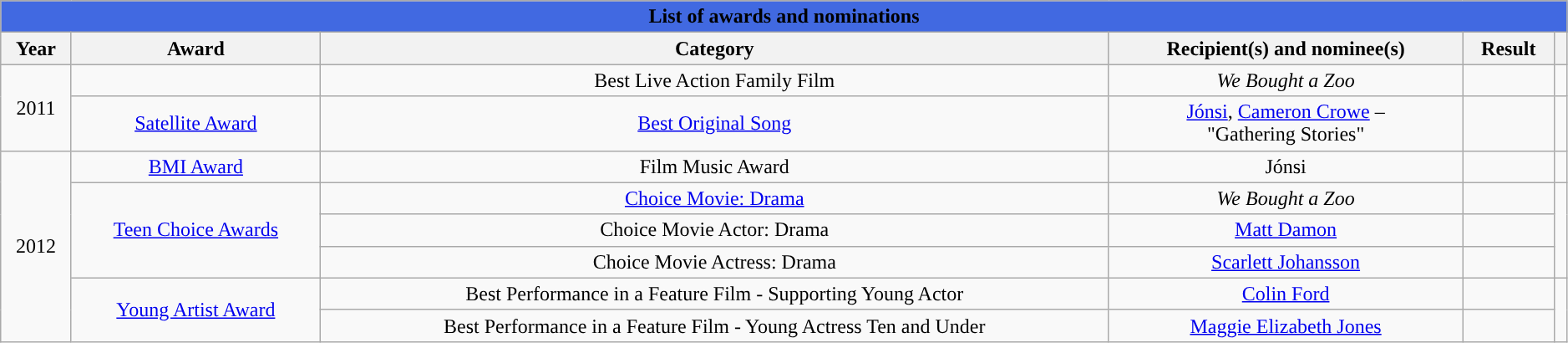<table class="wikitable sortable" width="99%" style="text-align:center;">
<tr style="background:#ccc;">
<th colspan="6" style="background: RoyalBlue;">List of awards and nominations</th>
</tr>
<tr style="background:#ccc; text-align:center;">
<th>Year</th>
<th>Award</th>
<th>Category</th>
<th>Recipient(s) and nominee(s)</th>
<th>Result</th>
<th scope="col" class="unsortable"></th>
</tr>
<tr>
<td rowspan="2">2011</td>
<td></td>
<td>Best Live Action Family Film</td>
<td><em>We Bought a Zoo</em></td>
<td></td>
<td></td>
</tr>
<tr>
<td><a href='#'>Satellite Award</a></td>
<td><a href='#'>Best Original Song</a></td>
<td><a href='#'>Jónsi</a>, <a href='#'>Cameron Crowe</a> –<br>"Gathering Stories"</td>
<td></td>
<td></td>
</tr>
<tr>
<td rowspan="6">2012</td>
<td><a href='#'>BMI Award</a></td>
<td>Film Music Award</td>
<td>Jónsi</td>
<td></td>
<td></td>
</tr>
<tr>
<td rowspan="3"><a href='#'>Teen Choice Awards</a></td>
<td><a href='#'>Choice Movie: Drama</a></td>
<td><em>We Bought a Zoo</em></td>
<td></td>
<td rowspan="3"></td>
</tr>
<tr>
<td>Choice Movie Actor: Drama</td>
<td><a href='#'>Matt Damon</a></td>
<td></td>
</tr>
<tr>
<td>Choice Movie Actress: Drama</td>
<td><a href='#'>Scarlett Johansson</a></td>
<td></td>
</tr>
<tr>
<td rowspan="2"><a href='#'>Young Artist Award</a></td>
<td>Best Performance in a Feature Film - Supporting Young Actor</td>
<td><a href='#'>Colin Ford</a></td>
<td></td>
<td rowspan="2"></td>
</tr>
<tr>
<td>Best Performance in a Feature Film - Young Actress Ten and Under</td>
<td><a href='#'>Maggie Elizabeth Jones</a></td>
<td></td>
</tr>
</table>
